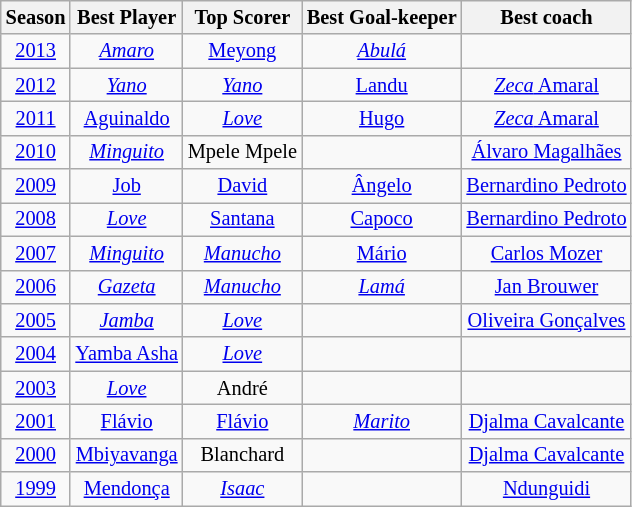<table class="wikitable" style="text-align:center; font-size:85%">
<tr>
<th>Season</th>
<th>Best Player</th>
<th>Top Scorer</th>
<th>Best Goal-keeper</th>
<th>Best coach</th>
</tr>
<tr>
<td><a href='#'>2013</a></td>
<td> <a href='#'><em>Amaro</em></a></td>
<td> <a href='#'>Meyong</a></td>
<td> <a href='#'><em>Abulá</em></a></td>
<td></td>
</tr>
<tr>
<td><a href='#'>2012</a></td>
<td> <a href='#'><em>Yano</em></a></td>
<td> <a href='#'><em>Yano</em></a></td>
<td> <a href='#'>Landu</a></td>
<td> <a href='#'><em>Zeca</em> Amaral</a></td>
</tr>
<tr>
<td><a href='#'>2011</a></td>
<td> <a href='#'>Aguinaldo</a></td>
<td> <a href='#'><em>Love</em></a></td>
<td> <a href='#'>Hugo</a></td>
<td> <a href='#'><em>Zeca</em> Amaral</a></td>
</tr>
<tr>
<td><a href='#'>2010</a></td>
<td> <a href='#'><em>Minguito</em></a></td>
<td> Mpele Mpele</td>
<td></td>
<td> <a href='#'>Álvaro Magalhães</a></td>
</tr>
<tr>
<td><a href='#'>2009</a></td>
<td> <a href='#'>Job</a></td>
<td> <a href='#'>David</a></td>
<td> <a href='#'>Ângelo</a></td>
<td> <a href='#'>Bernardino Pedroto</a></td>
</tr>
<tr>
<td><a href='#'>2008</a></td>
<td> <a href='#'><em>Love</em></a></td>
<td> <a href='#'>Santana</a></td>
<td> <a href='#'>Capoco</a></td>
<td> <a href='#'>Bernardino Pedroto</a></td>
</tr>
<tr>
<td><a href='#'>2007</a></td>
<td> <a href='#'><em>Minguito</em></a></td>
<td> <em><a href='#'>Manucho</a></em></td>
<td> <a href='#'>Mário</a></td>
<td> <a href='#'>Carlos Mozer</a></td>
</tr>
<tr>
<td><a href='#'>2006</a></td>
<td> <a href='#'><em>Gazeta</em></a></td>
<td> <em><a href='#'>Manucho</a></em></td>
<td> <a href='#'><em>Lamá</em></a></td>
<td> <a href='#'>Jan Brouwer</a></td>
</tr>
<tr>
<td><a href='#'>2005</a></td>
<td> <a href='#'><em>Jamba</em></a></td>
<td> <a href='#'><em>Love</em></a></td>
<td></td>
<td> <a href='#'>Oliveira Gonçalves</a></td>
</tr>
<tr>
<td><a href='#'>2004</a></td>
<td> <a href='#'>Yamba Asha</a></td>
<td> <a href='#'><em>Love</em></a></td>
<td></td>
<td></td>
</tr>
<tr>
<td><a href='#'>2003</a></td>
<td> <a href='#'><em>Love</em></a></td>
<td> André</td>
<td></td>
<td></td>
</tr>
<tr>
<td><a href='#'>2001</a></td>
<td> <a href='#'>Flávio</a></td>
<td> <a href='#'>Flávio</a></td>
<td> <em><a href='#'>Marito</a></em></td>
<td> <a href='#'>Djalma Cavalcante</a></td>
</tr>
<tr>
<td><a href='#'>2000</a></td>
<td> <a href='#'>Mbiyavanga</a></td>
<td> Blanchard</td>
<td></td>
<td> <a href='#'>Djalma Cavalcante</a></td>
</tr>
<tr>
<td><a href='#'>1999</a></td>
<td> <a href='#'>Mendonça</a></td>
<td> <a href='#'><em>Isaac</em></a></td>
<td></td>
<td> <a href='#'>Ndunguidi</a></td>
</tr>
</table>
